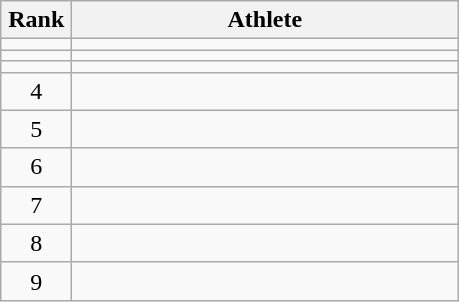<table class="wikitable" style="text-align: center;">
<tr>
<th width=40>Rank</th>
<th width=250>Athlete</th>
</tr>
<tr>
<td></td>
<td align=left></td>
</tr>
<tr>
<td></td>
<td align=left></td>
</tr>
<tr>
<td></td>
<td align=left></td>
</tr>
<tr>
<td>4</td>
<td align=left></td>
</tr>
<tr>
<td>5</td>
<td align=left></td>
</tr>
<tr>
<td>6</td>
<td align=left></td>
</tr>
<tr>
<td>7</td>
<td align=left></td>
</tr>
<tr>
<td>8</td>
<td align=left></td>
</tr>
<tr>
<td>9</td>
<td align=left></td>
</tr>
</table>
